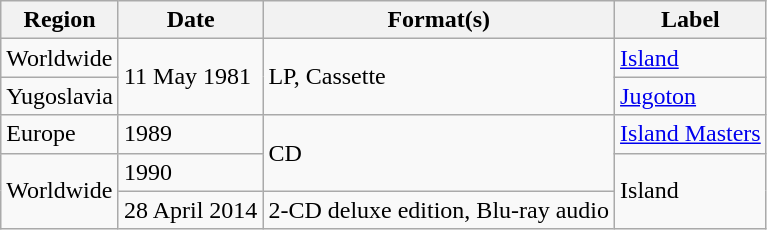<table class="wikitable">
<tr>
<th>Region</th>
<th>Date</th>
<th>Format(s)</th>
<th>Label</th>
</tr>
<tr>
<td>Worldwide</td>
<td rowspan="2">11 May 1981</td>
<td rowspan="2">LP, Cassette</td>
<td><a href='#'>Island</a></td>
</tr>
<tr>
<td>Yugoslavia</td>
<td><a href='#'>Jugoton</a></td>
</tr>
<tr>
<td>Europe</td>
<td>1989</td>
<td rowspan="2">CD</td>
<td><a href='#'>Island Masters</a></td>
</tr>
<tr>
<td rowspan="2">Worldwide</td>
<td>1990</td>
<td rowspan="2">Island</td>
</tr>
<tr>
<td>28 April 2014</td>
<td>2-CD deluxe edition, Blu-ray audio</td>
</tr>
</table>
